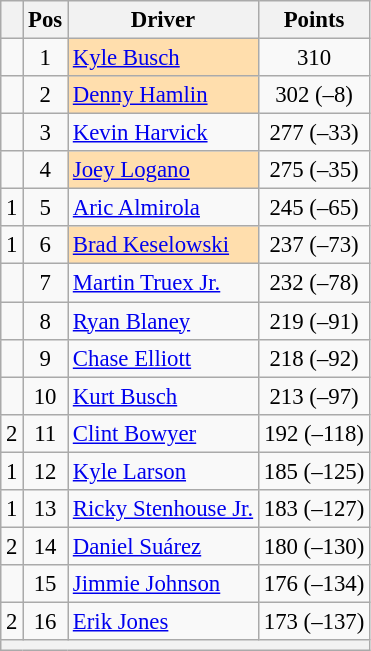<table class="wikitable" style="font-size: 95%;">
<tr>
<th></th>
<th>Pos</th>
<th>Driver</th>
<th>Points</th>
</tr>
<tr>
<td align="left"></td>
<td style="text-align:center;">1</td>
<td style="background:#FFDEAD;"><a href='#'>Kyle Busch</a></td>
<td style="text-align:center;">310</td>
</tr>
<tr>
<td align="left"></td>
<td style="text-align:center;">2</td>
<td style="background:#FFDEAD;"><a href='#'>Denny Hamlin</a></td>
<td style="text-align:center;">302 (–8)</td>
</tr>
<tr>
<td align="left"></td>
<td style="text-align:center;">3</td>
<td><a href='#'>Kevin Harvick</a></td>
<td style="text-align:center;">277 (–33)</td>
</tr>
<tr>
<td align="left"></td>
<td style="text-align:center;">4</td>
<td style="background:#FFDEAD;"><a href='#'>Joey Logano</a></td>
<td style="text-align:center;">275 (–35)</td>
</tr>
<tr>
<td align="left"> 1</td>
<td style="text-align:center;">5</td>
<td><a href='#'>Aric Almirola</a></td>
<td style="text-align:center;">245 (–65)</td>
</tr>
<tr>
<td align="left"> 1</td>
<td style="text-align:center;">6</td>
<td style="background:#FFDEAD;"><a href='#'>Brad Keselowski</a></td>
<td style="text-align:center;">237 (–73)</td>
</tr>
<tr>
<td align="left"></td>
<td style="text-align:center;">7</td>
<td><a href='#'>Martin Truex Jr.</a></td>
<td style="text-align:center;">232 (–78)</td>
</tr>
<tr>
<td align="left"></td>
<td style="text-align:center;">8</td>
<td><a href='#'>Ryan Blaney</a></td>
<td style="text-align:center;">219 (–91)</td>
</tr>
<tr>
<td align="left"></td>
<td style="text-align:center;">9</td>
<td><a href='#'>Chase Elliott</a></td>
<td style="text-align:center;">218 (–92)</td>
</tr>
<tr>
<td align="left"></td>
<td style="text-align:center;">10</td>
<td><a href='#'>Kurt Busch</a></td>
<td style="text-align:center;">213 (–97)</td>
</tr>
<tr>
<td align="left"> 2</td>
<td style="text-align:center;">11</td>
<td><a href='#'>Clint Bowyer</a></td>
<td style="text-align:center;">192 (–118)</td>
</tr>
<tr>
<td align="left"> 1</td>
<td style="text-align:center;">12</td>
<td><a href='#'>Kyle Larson</a></td>
<td style="text-align:center;">185 (–125)</td>
</tr>
<tr>
<td align="left"> 1</td>
<td style="text-align:center;">13</td>
<td><a href='#'>Ricky Stenhouse Jr.</a></td>
<td style="text-align:center;">183 (–127)</td>
</tr>
<tr>
<td align="left"> 2</td>
<td style="text-align:center;">14</td>
<td><a href='#'>Daniel Suárez</a></td>
<td style="text-align:center;">180 (–130)</td>
</tr>
<tr>
<td align="left"></td>
<td style="text-align:center;">15</td>
<td><a href='#'>Jimmie Johnson</a></td>
<td style="text-align:center;">176 (–134)</td>
</tr>
<tr>
<td align="left"> 2</td>
<td style="text-align:center;">16</td>
<td><a href='#'>Erik Jones</a></td>
<td style="text-align:center;">173 (–137)</td>
</tr>
<tr class="sortbottom">
<th colspan="9"></th>
</tr>
</table>
